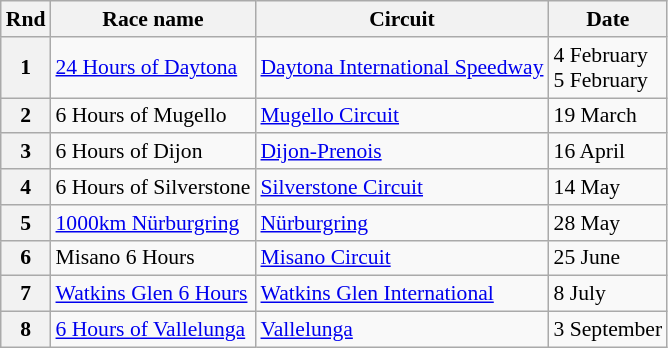<table class="wikitable" style="font-size: 90%;">
<tr>
<th>Rnd</th>
<th>Race name</th>
<th>Circuit</th>
<th>Date</th>
</tr>
<tr>
<th>1</th>
<td> <a href='#'>24 Hours of Daytona</a></td>
<td><a href='#'>Daytona International Speedway</a></td>
<td>4 February<br>5 February</td>
</tr>
<tr>
<th>2</th>
<td> 6 Hours of Mugello</td>
<td><a href='#'>Mugello Circuit</a></td>
<td>19 March</td>
</tr>
<tr>
<th>3</th>
<td> 6 Hours of Dijon</td>
<td><a href='#'>Dijon-Prenois</a></td>
<td>16 April</td>
</tr>
<tr>
<th>4</th>
<td> 6 Hours of Silverstone</td>
<td><a href='#'>Silverstone Circuit</a></td>
<td>14 May</td>
</tr>
<tr>
<th>5</th>
<td> <a href='#'>1000km Nürburgring</a></td>
<td><a href='#'>Nürburgring</a></td>
<td>28 May</td>
</tr>
<tr>
<th>6</th>
<td> Misano 6 Hours</td>
<td><a href='#'>Misano Circuit</a></td>
<td>25 June</td>
</tr>
<tr>
<th>7</th>
<td> <a href='#'>Watkins Glen 6 Hours</a></td>
<td><a href='#'>Watkins Glen International</a></td>
<td>8 July</td>
</tr>
<tr>
<th>8</th>
<td> <a href='#'>6 Hours of Vallelunga</a></td>
<td><a href='#'>Vallelunga</a></td>
<td>3 September</td>
</tr>
</table>
